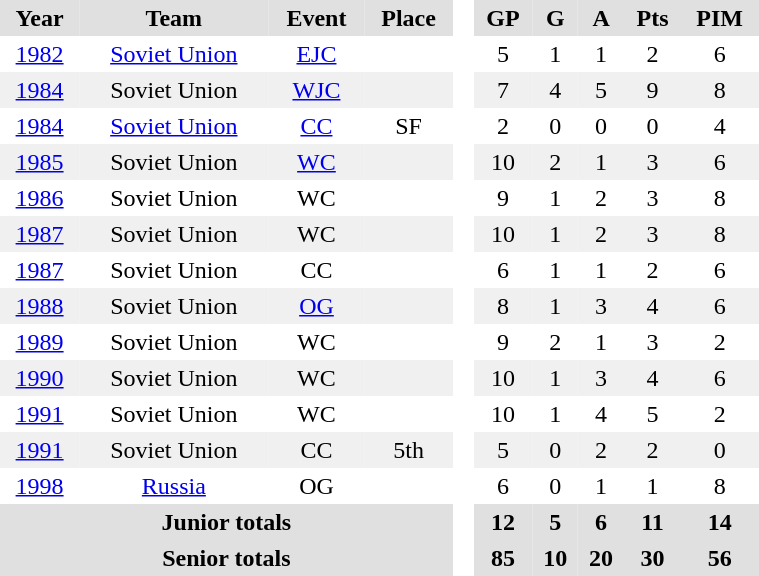<table BORDER="0" CELLPADDING="3" CELLSPACING="0" width=40%>
<tr ALIGN="center" bgcolor="#e0e0e0">
<th>Year</th>
<th>Team</th>
<th>Event</th>
<th>Place</th>
<th ALIGN="center" rowspan="99" bgcolor="#ffffff"> </th>
<th>GP</th>
<th>G</th>
<th>A</th>
<th>Pts</th>
<th>PIM</th>
</tr>
<tr ALIGN="center">
<td><a href='#'>1982</a></td>
<td><a href='#'>Soviet Union</a></td>
<td><a href='#'>EJC</a></td>
<td></td>
<td>5</td>
<td>1</td>
<td>1</td>
<td>2</td>
<td>6</td>
</tr>
<tr ALIGN="center" bgcolor="#f0f0f0">
<td><a href='#'>1984</a></td>
<td>Soviet Union</td>
<td><a href='#'>WJC</a></td>
<td></td>
<td>7</td>
<td>4</td>
<td>5</td>
<td>9</td>
<td>8</td>
</tr>
<tr ALIGN="center">
<td><a href='#'>1984</a></td>
<td><a href='#'>Soviet Union</a></td>
<td><a href='#'>CC</a></td>
<td>SF</td>
<td>2</td>
<td>0</td>
<td>0</td>
<td>0</td>
<td>4</td>
</tr>
<tr ALIGN="center" bgcolor="#f0f0f0">
<td><a href='#'>1985</a></td>
<td>Soviet Union</td>
<td><a href='#'>WC</a></td>
<td></td>
<td>10</td>
<td>2</td>
<td>1</td>
<td>3</td>
<td>6</td>
</tr>
<tr ALIGN="center">
<td><a href='#'>1986</a></td>
<td>Soviet Union</td>
<td>WC</td>
<td></td>
<td>9</td>
<td>1</td>
<td>2</td>
<td>3</td>
<td>8</td>
</tr>
<tr ALIGN="center" bgcolor="#f0f0f0">
<td><a href='#'>1987</a></td>
<td>Soviet Union</td>
<td>WC</td>
<td></td>
<td>10</td>
<td>1</td>
<td>2</td>
<td>3</td>
<td>8</td>
</tr>
<tr ALIGN="center">
<td><a href='#'>1987</a></td>
<td>Soviet Union</td>
<td>CC</td>
<td></td>
<td>6</td>
<td>1</td>
<td>1</td>
<td>2</td>
<td>6</td>
</tr>
<tr ALIGN="center" bgcolor="#f0f0f0">
<td><a href='#'>1988</a></td>
<td>Soviet Union</td>
<td><a href='#'>OG</a></td>
<td></td>
<td>8</td>
<td>1</td>
<td>3</td>
<td>4</td>
<td>6</td>
</tr>
<tr ALIGN="center">
<td><a href='#'>1989</a></td>
<td>Soviet Union</td>
<td>WC</td>
<td></td>
<td>9</td>
<td>2</td>
<td>1</td>
<td>3</td>
<td>2</td>
</tr>
<tr ALIGN="center" bgcolor="#f0f0f0">
<td><a href='#'>1990</a></td>
<td>Soviet Union</td>
<td>WC</td>
<td></td>
<td>10</td>
<td>1</td>
<td>3</td>
<td>4</td>
<td>6</td>
</tr>
<tr ALIGN="center">
<td><a href='#'>1991</a></td>
<td>Soviet Union</td>
<td>WC</td>
<td></td>
<td>10</td>
<td>1</td>
<td>4</td>
<td>5</td>
<td>2</td>
</tr>
<tr ALIGN="center" bgcolor="#f0f0f0">
<td><a href='#'>1991</a></td>
<td>Soviet Union</td>
<td>CC</td>
<td>5th</td>
<td>5</td>
<td>0</td>
<td>2</td>
<td>2</td>
<td>0</td>
</tr>
<tr ALIGN="center">
<td><a href='#'>1998</a></td>
<td><a href='#'>Russia</a></td>
<td>OG</td>
<td></td>
<td>6</td>
<td>0</td>
<td>1</td>
<td>1</td>
<td>8</td>
</tr>
<tr ALIGN="center" bgcolor="#e0e0e0">
<th colspan=4>Junior totals</th>
<th>12</th>
<th>5</th>
<th>6</th>
<th>11</th>
<th>14</th>
</tr>
<tr ALIGN="center" bgcolor="#e0e0e0">
<th colspan=4>Senior totals</th>
<th>85</th>
<th>10</th>
<th>20</th>
<th>30</th>
<th>56</th>
</tr>
</table>
